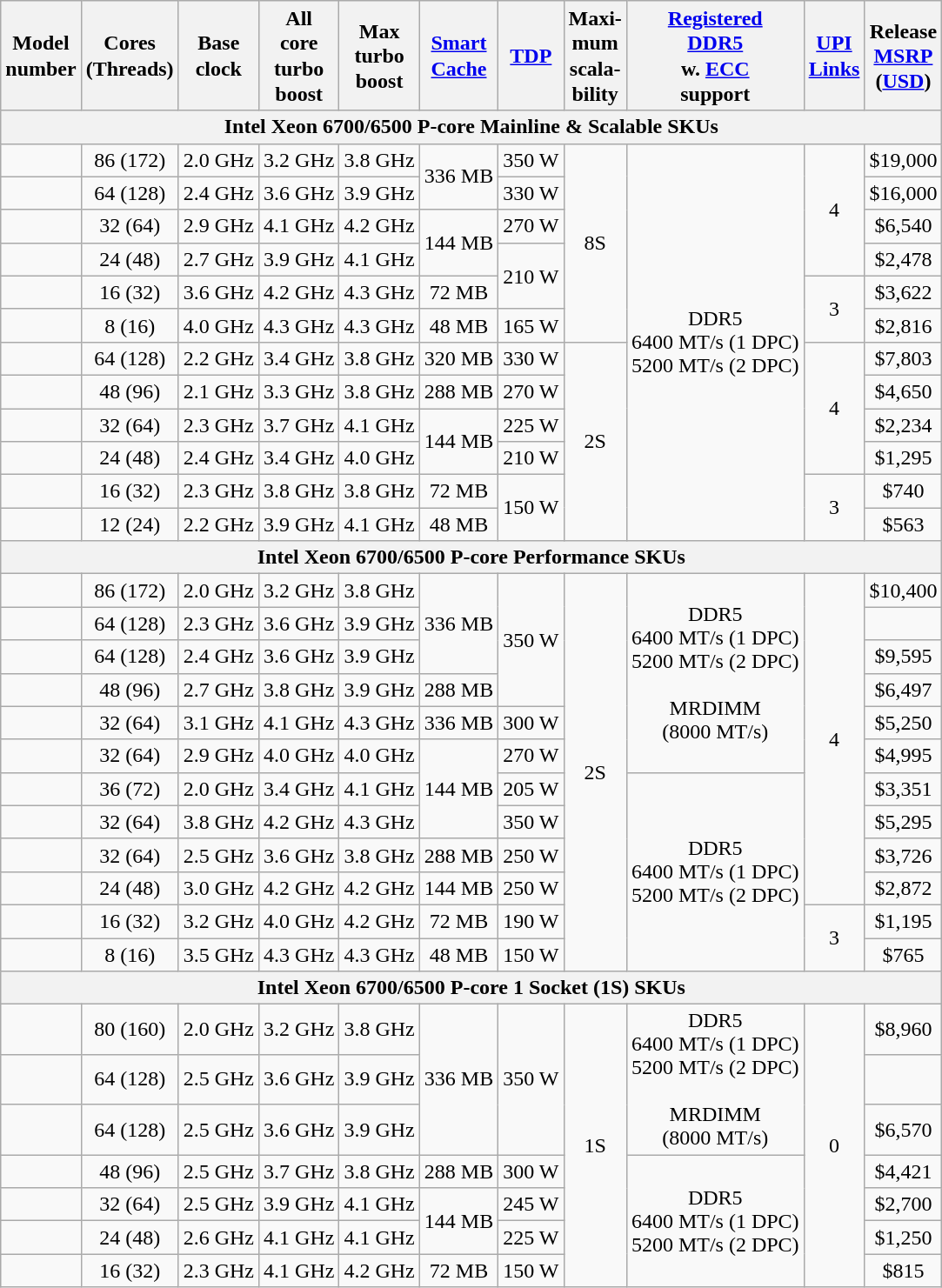<table class="wikitable sortable" style="font-size: 100%; text-align: center">
<tr style="line-height:120%">
<th>Model<br> number</th>
<th>Cores<br>(Threads)</th>
<th>Base<br>clock</th>
<th>All<br>core<br>turbo<br>boost</th>
<th>Max<br>turbo<br>boost</th>
<th><a href='#'>Smart<br>Cache</a></th>
<th><a href='#'>TDP</a></th>
<th>Maxi-<br>mum<br>scala-<br>bility</th>
<th><a href='#'>Registered</a><br><a href='#'>DDR5</a><br>w. <a href='#'>ECC</a><br>support</th>
<th><a href='#'>UPI<br>Links</a></th>
<th>Release<br><a href='#'>MSRP</a><br>(<a href='#'>USD</a>)</th>
</tr>
<tr>
<th colspan="11">Intel Xeon 6700/6500 P-core Mainline & Scalable SKUs</th>
</tr>
<tr>
<td></td>
<td>86 (172)</td>
<td>2.0 GHz</td>
<td>3.2 GHz</td>
<td>3.8 GHz</td>
<td rowspan="2">336 MB</td>
<td>350 W</td>
<td rowspan="6">8S</td>
<td rowspan="12">DDR5<br>6400 MT/s (1 DPC)<br>5200 MT/s (2 DPC)<br></td>
<td rowspan="4">4</td>
<td>$19,000</td>
</tr>
<tr>
<td></td>
<td>64 (128)</td>
<td>2.4 GHz</td>
<td>3.6 GHz</td>
<td>3.9 GHz</td>
<td>330 W</td>
<td>$16,000</td>
</tr>
<tr>
<td></td>
<td>32 (64)</td>
<td>2.9 GHz</td>
<td>4.1 GHz</td>
<td>4.2 GHz</td>
<td rowspan="2">144 MB</td>
<td>270 W</td>
<td>$6,540</td>
</tr>
<tr>
<td></td>
<td>24 (48)</td>
<td>2.7 GHz</td>
<td>3.9 GHz</td>
<td>4.1 GHz</td>
<td rowspan="2">210 W</td>
<td>$2,478</td>
</tr>
<tr>
<td></td>
<td>16 (32)</td>
<td>3.6 GHz</td>
<td>4.2 GHz</td>
<td>4.3 GHz</td>
<td>72 MB</td>
<td rowspan="2">3</td>
<td>$3,622</td>
</tr>
<tr>
<td></td>
<td>8 (16)</td>
<td>4.0 GHz</td>
<td>4.3 GHz</td>
<td>4.3 GHz</td>
<td>48 MB</td>
<td>165 W</td>
<td>$2,816</td>
</tr>
<tr>
<td></td>
<td>64 (128)</td>
<td>2.2 GHz</td>
<td>3.4 GHz</td>
<td>3.8 GHz</td>
<td>320 MB</td>
<td>330 W</td>
<td rowspan="6">2S</td>
<td rowspan="4">4</td>
<td>$7,803</td>
</tr>
<tr>
<td></td>
<td>48 (96)</td>
<td>2.1 GHz</td>
<td>3.3 GHz</td>
<td>3.8 GHz</td>
<td>288 MB</td>
<td>270 W</td>
<td>$4,650</td>
</tr>
<tr>
<td></td>
<td>32 (64)</td>
<td>2.3 GHz</td>
<td>3.7 GHz</td>
<td>4.1 GHz</td>
<td rowspan="2">144 MB</td>
<td>225 W</td>
<td>$2,234</td>
</tr>
<tr>
<td></td>
<td>24 (48)</td>
<td>2.4 GHz</td>
<td>3.4 GHz</td>
<td>4.0 GHz</td>
<td>210 W</td>
<td>$1,295</td>
</tr>
<tr>
<td></td>
<td>16 (32)</td>
<td>2.3 GHz</td>
<td>3.8 GHz</td>
<td>3.8 GHz</td>
<td>72 MB</td>
<td rowspan="2">150 W</td>
<td rowspan="2">3</td>
<td>$740</td>
</tr>
<tr>
<td></td>
<td>12 (24)</td>
<td>2.2 GHz</td>
<td>3.9 GHz</td>
<td>4.1 GHz</td>
<td>48 MB</td>
<td>$563</td>
</tr>
<tr>
<th colspan="11">Intel Xeon 6700/6500 P-core Performance SKUs</th>
</tr>
<tr>
<td></td>
<td>86 (172)</td>
<td>2.0 GHz</td>
<td>3.2 GHz</td>
<td>3.8 GHz</td>
<td rowspan="3">336 MB</td>
<td rowspan="4">350 W</td>
<td rowspan="12">2S</td>
<td rowspan="6">DDR5<br>6400 MT/s (1 DPC)<br>5200 MT/s (2 DPC)<br> <br>MRDIMM<br>(8000 MT/s)</td>
<td rowspan="10">4</td>
<td>$10,400</td>
</tr>
<tr>
<td></td>
<td>64 (128)</td>
<td>2.3 GHz</td>
<td>3.6 GHz</td>
<td>3.9 GHz</td>
<td></td>
</tr>
<tr>
<td></td>
<td>64 (128)</td>
<td>2.4 GHz</td>
<td>3.6 GHz</td>
<td>3.9 GHz</td>
<td>$9,595</td>
</tr>
<tr>
<td></td>
<td>48 (96)</td>
<td>2.7 GHz</td>
<td>3.8 GHz</td>
<td>3.9 GHz</td>
<td>288 MB</td>
<td>$6,497</td>
</tr>
<tr>
<td></td>
<td>32 (64)</td>
<td>3.1 GHz</td>
<td>4.1 GHz</td>
<td>4.3 GHz</td>
<td>336 MB</td>
<td>300 W</td>
<td>$5,250</td>
</tr>
<tr>
<td></td>
<td>32 (64)</td>
<td>2.9 GHz</td>
<td>4.0 GHz</td>
<td>4.0 GHz</td>
<td rowspan="3">144 MB</td>
<td>270 W</td>
<td>$4,995</td>
</tr>
<tr>
<td></td>
<td>36 (72)</td>
<td>2.0 GHz</td>
<td>3.4 GHz</td>
<td>4.1 GHz</td>
<td>205 W</td>
<td rowspan="6">DDR5<br>6400 MT/s (1 DPC)<br>5200 MT/s (2 DPC)<br></td>
<td>$3,351</td>
</tr>
<tr>
<td></td>
<td>32 (64)</td>
<td>3.8 GHz</td>
<td>4.2 GHz</td>
<td>4.3 GHz</td>
<td>350 W</td>
<td>$5,295</td>
</tr>
<tr>
<td></td>
<td>32 (64)</td>
<td>2.5 GHz</td>
<td>3.6 GHz</td>
<td>3.8 GHz</td>
<td>288 MB</td>
<td>250 W</td>
<td>$3,726</td>
</tr>
<tr>
<td></td>
<td>24 (48)</td>
<td>3.0 GHz</td>
<td>4.2 GHz</td>
<td>4.2 GHz</td>
<td>144 MB</td>
<td>250 W</td>
<td>$2,872</td>
</tr>
<tr>
<td></td>
<td>16 (32)</td>
<td>3.2 GHz</td>
<td>4.0 GHz</td>
<td>4.2 GHz</td>
<td>72 MB</td>
<td>190 W</td>
<td rowspan="2">3</td>
<td>$1,195</td>
</tr>
<tr>
<td></td>
<td>8 (16)</td>
<td>3.5 GHz</td>
<td>4.3 GHz</td>
<td>4.3 GHz</td>
<td>48 MB</td>
<td>150 W</td>
<td>$765</td>
</tr>
<tr>
<th colspan="11">Intel Xeon 6700/6500 P-core 1 Socket (1S) SKUs</th>
</tr>
<tr>
<td></td>
<td>80 (160)</td>
<td>2.0 GHz</td>
<td>3.2 GHz</td>
<td>3.8 GHz</td>
<td rowspan="3">336 MB</td>
<td rowspan="3">350 W</td>
<td rowspan="7">1S</td>
<td rowspan="3">DDR5<br>6400 MT/s (1 DPC)<br>5200 MT/s (2 DPC)<br> <br>MRDIMM<br>(8000 MT/s)</td>
<td rowspan="7">0</td>
<td>$8,960</td>
</tr>
<tr>
<td></td>
<td>64 (128)</td>
<td>2.5 GHz</td>
<td>3.6 GHz</td>
<td>3.9 GHz</td>
<td></td>
</tr>
<tr>
<td></td>
<td>64 (128)</td>
<td>2.5 GHz</td>
<td>3.6 GHz</td>
<td>3.9 GHz</td>
<td>$6,570</td>
</tr>
<tr>
<td></td>
<td>48 (96)</td>
<td>2.5 GHz</td>
<td>3.7 GHz</td>
<td>3.8 GHz</td>
<td>288 MB</td>
<td>300 W</td>
<td rowspan="4">DDR5<br>6400 MT/s (1 DPC)<br>5200 MT/s (2 DPC)</td>
<td>$4,421</td>
</tr>
<tr>
<td></td>
<td>32 (64)</td>
<td>2.5 GHz</td>
<td>3.9 GHz</td>
<td>4.1 GHz</td>
<td rowspan="2">144 MB</td>
<td>245 W</td>
<td>$2,700</td>
</tr>
<tr>
<td></td>
<td>24 (48)</td>
<td>2.6 GHz</td>
<td>4.1 GHz</td>
<td>4.1 GHz</td>
<td>225 W</td>
<td>$1,250</td>
</tr>
<tr>
<td></td>
<td>16 (32)</td>
<td>2.3 GHz</td>
<td>4.1 GHz</td>
<td>4.2 GHz</td>
<td>72 MB</td>
<td>150 W</td>
<td>$815</td>
</tr>
</table>
